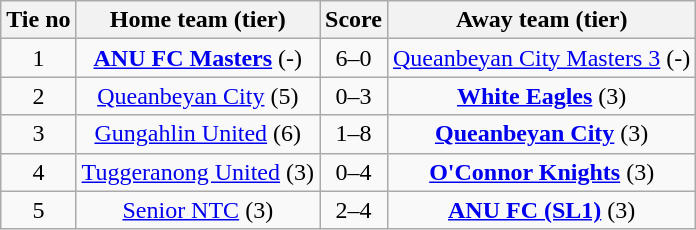<table class="wikitable" style="text-align:center">
<tr>
<th>Tie no</th>
<th>Home team (tier)</th>
<th>Score</th>
<th>Away team (tier)</th>
</tr>
<tr>
<td>1</td>
<td><strong><a href='#'>ANU FC Masters</a></strong> (-)</td>
<td>6–0</td>
<td><a href='#'>Queanbeyan City Masters 3</a> (-)</td>
</tr>
<tr>
<td>2</td>
<td><a href='#'>Queanbeyan City</a> (5)</td>
<td>0–3</td>
<td><strong><a href='#'>White Eagles</a></strong> (3)</td>
</tr>
<tr>
<td>3</td>
<td><a href='#'>Gungahlin United</a> (6)</td>
<td>1–8</td>
<td><strong><a href='#'>Queanbeyan City</a></strong> (3)</td>
</tr>
<tr>
<td>4</td>
<td><a href='#'>Tuggeranong United</a> (3)</td>
<td>0–4</td>
<td><strong><a href='#'>O'Connor Knights</a></strong> (3)</td>
</tr>
<tr>
<td>5</td>
<td><a href='#'>Senior NTC</a> (3)</td>
<td>2–4</td>
<td><strong><a href='#'>ANU FC (SL1)</a></strong> (3)</td>
</tr>
</table>
